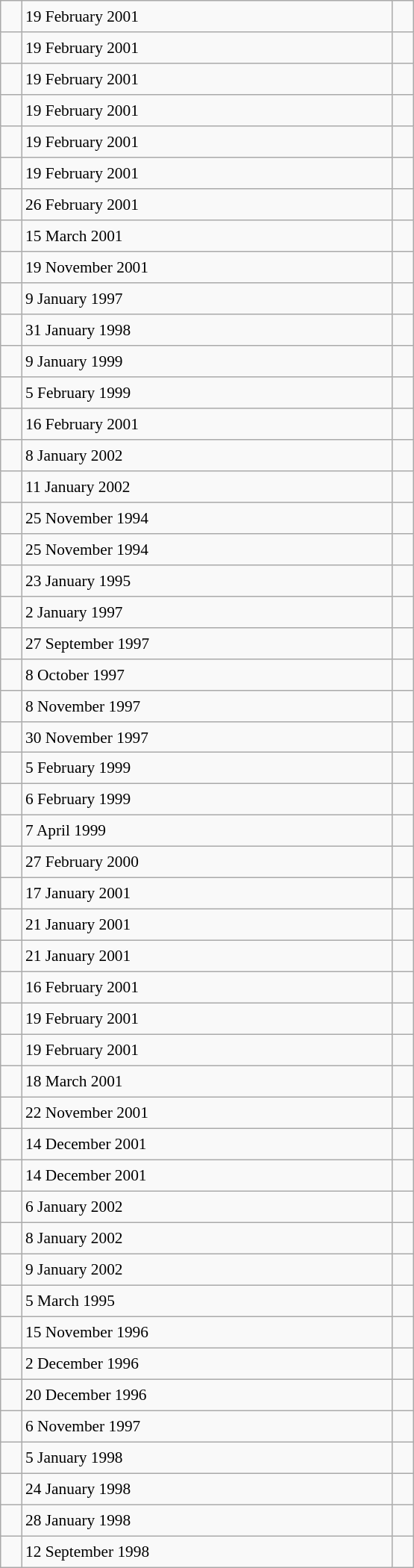<table class="wikitable" style="font-size: 89%; float: left; width: 26em; margin-right: 1em; height: 1400px">
<tr>
<td></td>
<td>19 February 2001</td>
<td></td>
</tr>
<tr>
<td></td>
<td>19 February 2001</td>
<td></td>
</tr>
<tr>
<td></td>
<td>19 February 2001</td>
<td></td>
</tr>
<tr>
<td></td>
<td>19 February 2001</td>
<td></td>
</tr>
<tr>
<td></td>
<td>19 February 2001</td>
<td></td>
</tr>
<tr>
<td></td>
<td>19 February 2001</td>
<td></td>
</tr>
<tr>
<td></td>
<td>26 February 2001</td>
<td></td>
</tr>
<tr>
<td></td>
<td>15 March 2001</td>
<td></td>
</tr>
<tr>
<td></td>
<td>19 November 2001</td>
<td></td>
</tr>
<tr>
<td></td>
<td>9 January 1997</td>
<td></td>
</tr>
<tr>
<td></td>
<td>31 January 1998</td>
<td></td>
</tr>
<tr>
<td></td>
<td>9 January 1999</td>
<td></td>
</tr>
<tr>
<td></td>
<td>5 February 1999</td>
<td></td>
</tr>
<tr>
<td></td>
<td>16 February 2001</td>
<td></td>
</tr>
<tr>
<td></td>
<td>8 January 2002</td>
<td></td>
</tr>
<tr>
<td></td>
<td>11 January 2002</td>
<td></td>
</tr>
<tr>
<td></td>
<td>25 November 1994</td>
<td></td>
</tr>
<tr>
<td></td>
<td>25 November 1994</td>
<td></td>
</tr>
<tr>
<td></td>
<td>23 January 1995</td>
<td></td>
</tr>
<tr>
<td></td>
<td>2 January 1997</td>
<td></td>
</tr>
<tr>
<td></td>
<td>27 September 1997</td>
<td></td>
</tr>
<tr>
<td></td>
<td>8 October 1997</td>
<td></td>
</tr>
<tr>
<td></td>
<td>8 November 1997</td>
<td></td>
</tr>
<tr>
<td></td>
<td>30 November 1997</td>
<td></td>
</tr>
<tr>
<td></td>
<td>5 February 1999</td>
<td></td>
</tr>
<tr>
<td></td>
<td>6 February 1999</td>
<td></td>
</tr>
<tr>
<td></td>
<td>7 April 1999</td>
<td></td>
</tr>
<tr>
<td></td>
<td>27 February 2000</td>
<td></td>
</tr>
<tr>
<td></td>
<td>17 January 2001</td>
<td></td>
</tr>
<tr>
<td></td>
<td>21 January 2001</td>
<td></td>
</tr>
<tr>
<td></td>
<td>21 January 2001</td>
<td></td>
</tr>
<tr>
<td></td>
<td>16 February 2001</td>
<td></td>
</tr>
<tr>
<td></td>
<td>19 February 2001</td>
<td></td>
</tr>
<tr>
<td></td>
<td>19 February 2001</td>
<td></td>
</tr>
<tr>
<td></td>
<td>18 March 2001</td>
<td></td>
</tr>
<tr>
<td></td>
<td>22 November 2001</td>
<td></td>
</tr>
<tr>
<td></td>
<td>14 December 2001</td>
<td></td>
</tr>
<tr>
<td></td>
<td>14 December 2001</td>
<td></td>
</tr>
<tr>
<td></td>
<td>6 January 2002</td>
<td></td>
</tr>
<tr>
<td></td>
<td>8 January 2002</td>
<td></td>
</tr>
<tr>
<td></td>
<td>9 January 2002</td>
<td></td>
</tr>
<tr>
<td></td>
<td>5 March 1995</td>
<td></td>
</tr>
<tr>
<td></td>
<td>15 November 1996</td>
<td></td>
</tr>
<tr>
<td></td>
<td>2 December 1996</td>
<td></td>
</tr>
<tr>
<td></td>
<td>20 December 1996</td>
<td></td>
</tr>
<tr>
<td></td>
<td>6 November 1997</td>
<td></td>
</tr>
<tr>
<td></td>
<td>5 January 1998</td>
<td></td>
</tr>
<tr>
<td></td>
<td>24 January 1998</td>
<td></td>
</tr>
<tr>
<td></td>
<td>28 January 1998</td>
<td></td>
</tr>
<tr>
<td></td>
<td>12 September 1998</td>
<td></td>
</tr>
</table>
